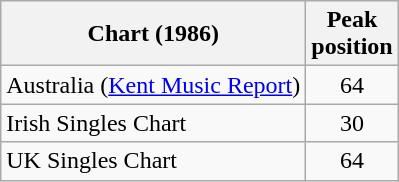<table class="wikitable sortable">
<tr>
<th>Chart (1986)</th>
<th>Peak<br>position</th>
</tr>
<tr>
<td align="left">Australia (<a href='#'>Kent Music Report</a>)</td>
<td style="text-align:center;">64</td>
</tr>
<tr>
<td align="left">Irish Singles Chart</td>
<td style="text-align:center;">30</td>
</tr>
<tr>
<td align="left">UK Singles Chart</td>
<td style="text-align:center;">64</td>
</tr>
</table>
